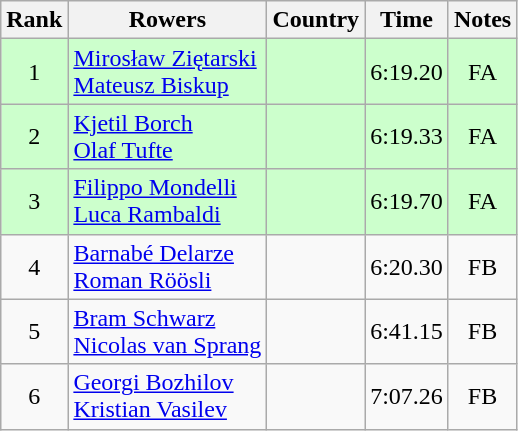<table class="wikitable" style="text-align:center">
<tr>
<th>Rank</th>
<th>Rowers</th>
<th>Country</th>
<th>Time</th>
<th>Notes</th>
</tr>
<tr bgcolor=ccffcc>
<td>1</td>
<td align="left"><a href='#'>Mirosław Ziętarski</a><br><a href='#'>Mateusz Biskup</a></td>
<td align="left"></td>
<td>6:19.20</td>
<td>FA</td>
</tr>
<tr bgcolor=ccffcc>
<td>2</td>
<td align="left"><a href='#'>Kjetil Borch</a><br><a href='#'>Olaf Tufte</a></td>
<td align="left"></td>
<td>6:19.33</td>
<td>FA</td>
</tr>
<tr bgcolor=ccffcc>
<td>3</td>
<td align="left"><a href='#'>Filippo Mondelli</a><br><a href='#'>Luca Rambaldi</a></td>
<td align="left"></td>
<td>6:19.70</td>
<td>FA</td>
</tr>
<tr>
<td>4</td>
<td align="left"><a href='#'>Barnabé Delarze</a><br><a href='#'>Roman Röösli</a></td>
<td align="left"></td>
<td>6:20.30</td>
<td>FB</td>
</tr>
<tr>
<td>5</td>
<td align="left"><a href='#'>Bram Schwarz</a><br><a href='#'>Nicolas van Sprang</a></td>
<td align="left"></td>
<td>6:41.15</td>
<td>FB</td>
</tr>
<tr>
<td>6</td>
<td align="left"><a href='#'>Georgi Bozhilov</a><br><a href='#'>Kristian Vasilev</a></td>
<td align="left"></td>
<td>7:07.26</td>
<td>FB</td>
</tr>
</table>
